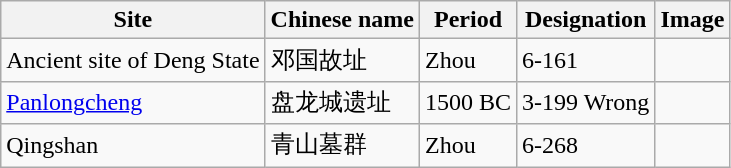<table class="wikitable">
<tr>
<th>Site</th>
<th>Chinese name</th>
<th>Period</th>
<th>Designation</th>
<th>Image</th>
</tr>
<tr>
<td>Ancient site of Deng State</td>
<td>邓国故址</td>
<td>Zhou</td>
<td>6-161</td>
<td></td>
</tr>
<tr>
<td><a href='#'>Panlongcheng</a></td>
<td>盘龙城遗址</td>
<td>1500 BC</td>
<td>3-199 Wrong</td>
<td></td>
</tr>
<tr>
<td>Qingshan</td>
<td>青山墓群</td>
<td>Zhou</td>
<td>6-268</td>
<td></td>
</tr>
</table>
